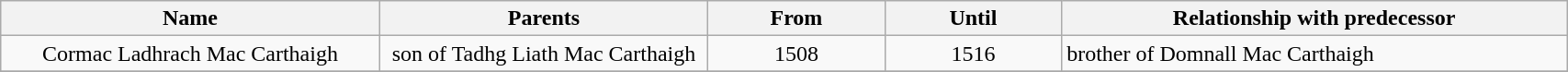<table width=90% class="wikitable">
<tr>
<th width=15%>Name</th>
<th width=13%>Parents</th>
<th width=7%>From</th>
<th width=7%>Until</th>
<th width=20%>Relationship with predecessor</th>
</tr>
<tr>
<td align="center">Cormac Ladhrach Mac Carthaigh</td>
<td align="center">son of Tadhg Liath Mac Carthaigh</td>
<td align="center">1508</td>
<td align="center">1516</td>
<td>brother of Domnall Mac Carthaigh</td>
</tr>
<tr>
</tr>
</table>
